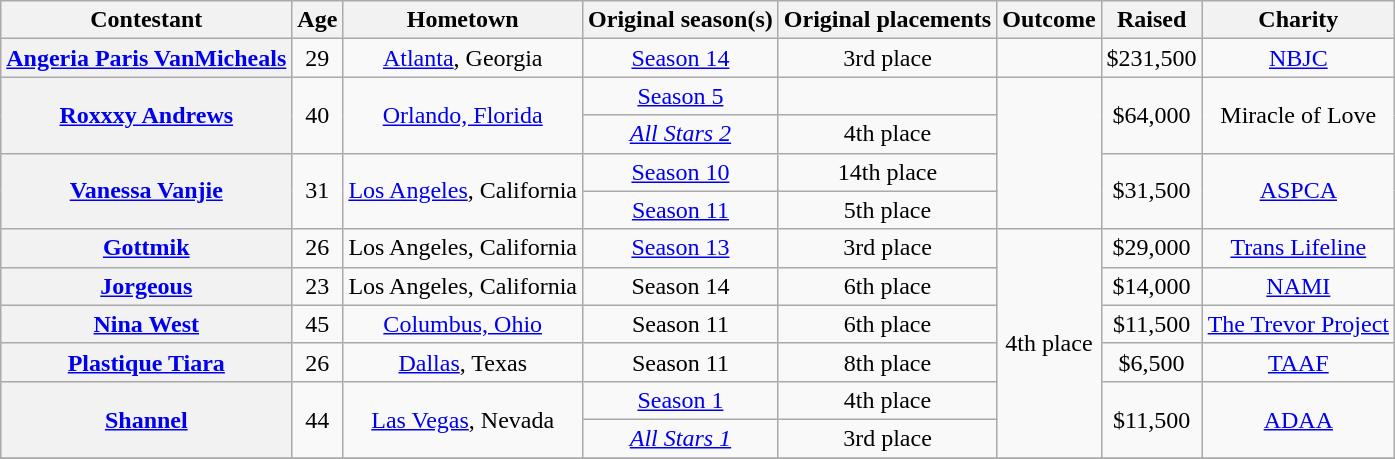<table class="wikitable sortable" style="text-align:center">
<tr>
<th scope="col">Contestant</th>
<th scope="col">Age</th>
<th scope="col">Hometown</th>
<th scope="col">Original season(s)</th>
<th scope="col">Original placements</th>
<th scope="col">Outcome</th>
<th scope="col">Raised</th>
<th scope="col">Charity</th>
</tr>
<tr>
<th scope="row" nowrap><a href='#'>Angeria Paris VanMicheals</a></th>
<td>29</td>
<td><a href='#'>Atlanta</a>, Georgia</td>
<td><a href='#'>Season 14</a></td>
<td>3rd place</td>
<td></td>
<td>$231,500</td>
<td><a href='#'>NBJC</a></td>
</tr>
<tr>
<th scope="row" rowspan="2"><a href='#'>Roxxxy Andrews</a></th>
<td rowspan="2">40</td>
<td rowspan="2"><a href='#'>Orlando, Florida</a></td>
<td><a href='#'>Season 5</a></td>
<td></td>
<td rowspan="4"></td>
<td rowspan="2">$64,000</td>
<td rowspan="2">Miracle of Love</td>
</tr>
<tr>
<td><a href='#'><em>All Stars 2</em></a></td>
<td>4th place</td>
</tr>
<tr>
<th scope="row" rowspan="2"><a href='#'>Vanessa Vanjie</a></th>
<td rowspan="2">31</td>
<td rowspan="2"><a href='#'>Los Angeles</a>, California</td>
<td><a href='#'>Season 10</a></td>
<td>14th place</td>
<td rowspan="2">$31,500</td>
<td rowspan="2"><a href='#'>ASPCA</a></td>
</tr>
<tr>
<td><a href='#'>Season 11</a></td>
<td>5th place</td>
</tr>
<tr>
<th scope="row"><a href='#'>Gottmik</a></th>
<td>26</td>
<td nowrap>Los Angeles, California</td>
<td><a href='#'>Season 13</a></td>
<td>3rd place</td>
<td rowspan="6">4th place</td>
<td>$29,000</td>
<td><a href='#'>Trans Lifeline</a></td>
</tr>
<tr>
<th scope="row"><a href='#'>Jorgeous</a></th>
<td>23</td>
<td>Los Angeles, California</td>
<td RuPaul’s Drag Race season 14>Season 14</td>
<td>6th place</td>
<td>$14,000</td>
<td><a href='#'>NAMI</a></td>
</tr>
<tr>
<th scope="row"><a href='#'>Nina West</a></th>
<td>45</td>
<td><a href='#'>Columbus, Ohio</a></td>
<td>Season 11</td>
<td>6th place</td>
<td>$11,500</td>
<td nowrap><a href='#'>The Trevor Project</a></td>
</tr>
<tr>
<th scope="row"><a href='#'>Plastique Tiara</a></th>
<td>26</td>
<td><a href='#'>Dallas</a>, Texas</td>
<td Rupaul’s Drag Race season 11>Season 11</td>
<td>8th place</td>
<td>$6,500</td>
<td><a href='#'>TAAF</a></td>
</tr>
<tr>
<th scope="row" rowspan="2"><a href='#'>Shannel</a></th>
<td rowspan="2">44</td>
<td rowspan="2"><a href='#'>Las Vegas</a>, Nevada</td>
<td><a href='#'>Season 1</a></td>
<td>4th place</td>
<td rowspan="2">$11,500</td>
<td rowspan="2"><a href='#'>ADAA</a></td>
</tr>
<tr>
<td><a href='#'><em>All Stars 1</em></a></td>
<td>3rd place</td>
</tr>
<tr>
</tr>
</table>
